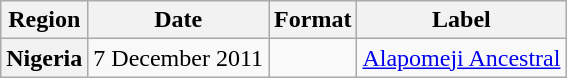<table class="wikitable plainrowheaders">
<tr>
<th scope="col">Region</th>
<th scope="col">Date</th>
<th scope="col">Format</th>
<th scope="col">Label</th>
</tr>
<tr>
<th scope="row">Nigeria</th>
<td>7 December 2011</td>
<td></td>
<td><a href='#'>Alapomeji Ancestral</a></td>
</tr>
</table>
